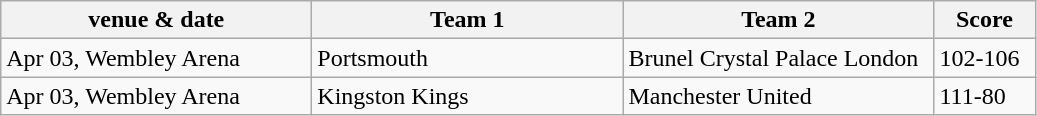<table class="wikitable" style="font-size: 100%">
<tr>
<th width=200>venue & date</th>
<th width=200>Team 1</th>
<th width=200>Team 2</th>
<th width=60>Score</th>
</tr>
<tr>
<td>Apr 03, Wembley Arena</td>
<td>Portsmouth</td>
<td>Brunel Crystal Palace London</td>
<td>102-106</td>
</tr>
<tr>
<td>Apr 03, Wembley Arena</td>
<td>Kingston Kings</td>
<td>Manchester United</td>
<td>111-80</td>
</tr>
</table>
